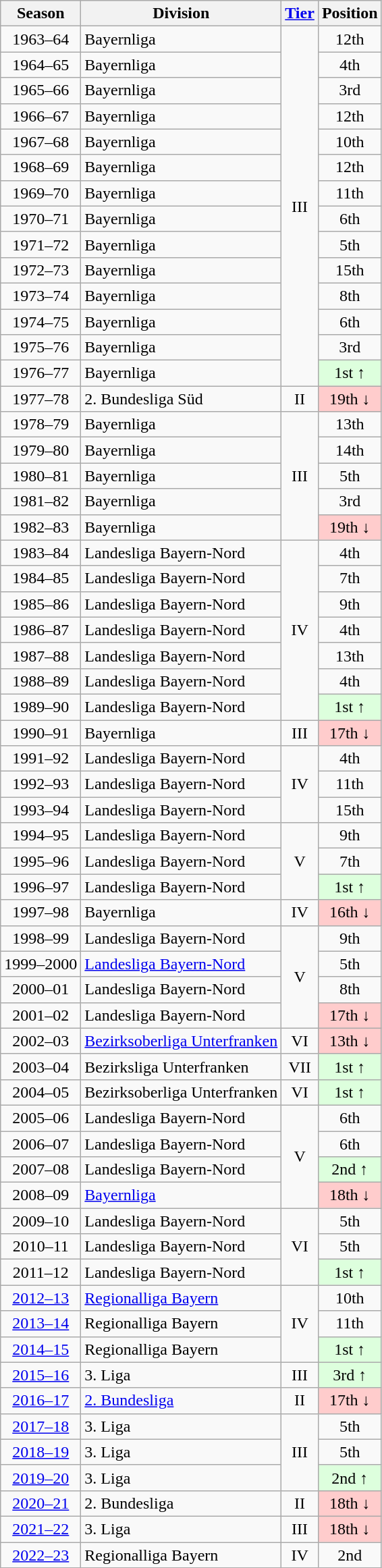<table class="wikitable">
<tr>
<th>Season</th>
<th>Division</th>
<th><a href='#'>Tier</a></th>
<th>Position</th>
</tr>
<tr align="center">
<td>1963–64</td>
<td align="left">Bayernliga</td>
<td rowspan="14">III</td>
<td>12th</td>
</tr>
<tr align="center">
<td>1964–65</td>
<td align="left">Bayernliga</td>
<td>4th</td>
</tr>
<tr align="center">
<td>1965–66</td>
<td align="left">Bayernliga</td>
<td>3rd</td>
</tr>
<tr align="center">
<td>1966–67</td>
<td align="left">Bayernliga</td>
<td>12th</td>
</tr>
<tr align="center">
<td>1967–68</td>
<td align="left">Bayernliga</td>
<td>10th</td>
</tr>
<tr align="center">
<td>1968–69</td>
<td align="left">Bayernliga</td>
<td>12th</td>
</tr>
<tr align="center">
<td>1969–70</td>
<td align="left">Bayernliga</td>
<td>11th</td>
</tr>
<tr align="center">
<td>1970–71</td>
<td align="left">Bayernliga</td>
<td>6th</td>
</tr>
<tr align="center">
<td>1971–72</td>
<td align="left">Bayernliga</td>
<td>5th</td>
</tr>
<tr align="center">
<td>1972–73</td>
<td align="left">Bayernliga</td>
<td>15th</td>
</tr>
<tr align="center">
<td>1973–74</td>
<td align="left">Bayernliga</td>
<td>8th</td>
</tr>
<tr align="center">
<td>1974–75</td>
<td align="left">Bayernliga</td>
<td>6th</td>
</tr>
<tr align="center">
<td>1975–76</td>
<td align="left">Bayernliga</td>
<td>3rd</td>
</tr>
<tr align="center">
<td>1976–77</td>
<td align="left">Bayernliga</td>
<td style="background:#ddffdd">1st ↑</td>
</tr>
<tr align="center">
<td>1977–78</td>
<td align="left">2. Bundesliga Süd</td>
<td>II</td>
<td style="background:#ffcccc">19th ↓</td>
</tr>
<tr align="center">
<td>1978–79</td>
<td align="left">Bayernliga</td>
<td rowspan="5">III</td>
<td>13th</td>
</tr>
<tr align="center">
<td>1979–80</td>
<td align="left">Bayernliga</td>
<td>14th</td>
</tr>
<tr align="center">
<td>1980–81</td>
<td align="left">Bayernliga</td>
<td>5th</td>
</tr>
<tr align="center">
<td>1981–82</td>
<td align="left">Bayernliga</td>
<td>3rd</td>
</tr>
<tr align="center">
<td>1982–83</td>
<td align="left">Bayernliga</td>
<td style="background:#ffcccc">19th ↓</td>
</tr>
<tr align="center">
<td>1983–84</td>
<td align="left">Landesliga Bayern-Nord</td>
<td rowspan="7">IV</td>
<td>4th</td>
</tr>
<tr align="center">
<td>1984–85</td>
<td align="left">Landesliga Bayern-Nord</td>
<td>7th</td>
</tr>
<tr align="center">
<td>1985–86</td>
<td align="left">Landesliga Bayern-Nord</td>
<td>9th</td>
</tr>
<tr align="center">
<td>1986–87</td>
<td align="left">Landesliga Bayern-Nord</td>
<td>4th</td>
</tr>
<tr align="center">
<td>1987–88</td>
<td align="left">Landesliga Bayern-Nord</td>
<td>13th</td>
</tr>
<tr align="center">
<td>1988–89</td>
<td align="left">Landesliga Bayern-Nord</td>
<td>4th</td>
</tr>
<tr align="center">
<td>1989–90</td>
<td align="left">Landesliga Bayern-Nord</td>
<td style="background:#ddffdd">1st ↑</td>
</tr>
<tr align="center">
<td>1990–91</td>
<td align="left">Bayernliga</td>
<td>III</td>
<td style="background:#ffcccc">17th ↓</td>
</tr>
<tr align="center">
<td>1991–92</td>
<td align="left">Landesliga Bayern-Nord</td>
<td rowspan="3">IV</td>
<td>4th</td>
</tr>
<tr align="center">
<td>1992–93</td>
<td align="left">Landesliga Bayern-Nord</td>
<td>11th</td>
</tr>
<tr align="center">
<td>1993–94</td>
<td align="left">Landesliga Bayern-Nord</td>
<td>15th</td>
</tr>
<tr align="center">
<td>1994–95</td>
<td align="left">Landesliga Bayern-Nord</td>
<td rowspan="3">V</td>
<td>9th</td>
</tr>
<tr align="center">
<td>1995–96</td>
<td align="left">Landesliga Bayern-Nord</td>
<td>7th</td>
</tr>
<tr align="center">
<td>1996–97</td>
<td align="left">Landesliga Bayern-Nord</td>
<td style="background:#ddffdd">1st ↑</td>
</tr>
<tr align="center">
<td>1997–98</td>
<td align="left">Bayernliga</td>
<td>IV</td>
<td style="background:#ffcccc">16th ↓</td>
</tr>
<tr align="center">
<td>1998–99</td>
<td align="left">Landesliga Bayern-Nord</td>
<td rowspan="4">V</td>
<td>9th</td>
</tr>
<tr align="center">
<td>1999–2000</td>
<td align="left"><a href='#'>Landesliga Bayern-Nord</a></td>
<td>5th</td>
</tr>
<tr align="center">
<td>2000–01</td>
<td align="left">Landesliga Bayern-Nord</td>
<td>8th</td>
</tr>
<tr align="center">
<td>2001–02</td>
<td align="left">Landesliga Bayern-Nord</td>
<td style="background:#ffcccc">17th ↓</td>
</tr>
<tr align="center">
<td>2002–03</td>
<td align="left"><a href='#'>Bezirksoberliga Unterfranken</a></td>
<td>VI</td>
<td style="background:#ffcccc">13th ↓</td>
</tr>
<tr align="center">
<td>2003–04</td>
<td align="left">Bezirksliga Unterfranken</td>
<td>VII</td>
<td style="background:#ddffdd">1st ↑</td>
</tr>
<tr align="center">
<td>2004–05</td>
<td align="left">Bezirksoberliga Unterfranken</td>
<td>VI</td>
<td style="background:#ddffdd">1st ↑</td>
</tr>
<tr align="center">
<td>2005–06</td>
<td align="left">Landesliga Bayern-Nord</td>
<td rowspan="4">V</td>
<td>6th</td>
</tr>
<tr align="center">
<td>2006–07</td>
<td align="left">Landesliga Bayern-Nord</td>
<td>6th</td>
</tr>
<tr align="center">
<td>2007–08</td>
<td align="left">Landesliga Bayern-Nord</td>
<td style="background:#ddffdd">2nd ↑</td>
</tr>
<tr align="center">
<td>2008–09</td>
<td align="left"><a href='#'>Bayernliga</a></td>
<td style="background:#ffcccc">18th ↓</td>
</tr>
<tr align="center">
<td>2009–10</td>
<td align="left">Landesliga Bayern-Nord</td>
<td rowspan=3>VI</td>
<td>5th</td>
</tr>
<tr align="center">
<td>2010–11</td>
<td align="left">Landesliga Bayern-Nord</td>
<td>5th</td>
</tr>
<tr align="center">
<td>2011–12</td>
<td align="left">Landesliga Bayern-Nord</td>
<td style="background:#ddffdd">1st ↑</td>
</tr>
<tr align="center">
<td><a href='#'>2012–13</a></td>
<td align="left"><a href='#'>Regionalliga Bayern</a></td>
<td rowspan=3>IV</td>
<td>10th</td>
</tr>
<tr align="center">
<td><a href='#'>2013–14</a></td>
<td align="left">Regionalliga Bayern</td>
<td>11th</td>
</tr>
<tr align="center">
<td><a href='#'>2014–15</a></td>
<td align="left">Regionalliga Bayern</td>
<td style="background:#ddffdd">1st ↑</td>
</tr>
<tr align="center">
<td><a href='#'>2015–16</a></td>
<td align="left">3. Liga</td>
<td>III</td>
<td style="background:#ddffdd">3rd ↑</td>
</tr>
<tr align="center">
<td><a href='#'>2016–17</a></td>
<td align="left"><a href='#'>2. Bundesliga</a></td>
<td>II</td>
<td style="background:#ffcccc">17th ↓</td>
</tr>
<tr align="center">
<td><a href='#'>2017–18</a></td>
<td align="left">3. Liga</td>
<td rowspan=3>III</td>
<td>5th</td>
</tr>
<tr align="center">
<td><a href='#'>2018–19</a></td>
<td align="left">3. Liga</td>
<td>5th</td>
</tr>
<tr align="center">
<td><a href='#'>2019–20</a></td>
<td align="left">3. Liga</td>
<td style="background:#ddffdd">2nd ↑</td>
</tr>
<tr align="center">
<td><a href='#'>2020–21</a></td>
<td align="left">2. Bundesliga</td>
<td>II</td>
<td style="background:#ffcccc">18th ↓</td>
</tr>
<tr align="center">
<td><a href='#'>2021–22</a></td>
<td align="left">3. Liga</td>
<td>III</td>
<td style="background:#ffcccc">18th ↓</td>
</tr>
<tr align="center">
<td><a href='#'>2022–23</a></td>
<td align="left">Regionalliga Bayern</td>
<td>IV</td>
<td>2nd</td>
</tr>
</table>
